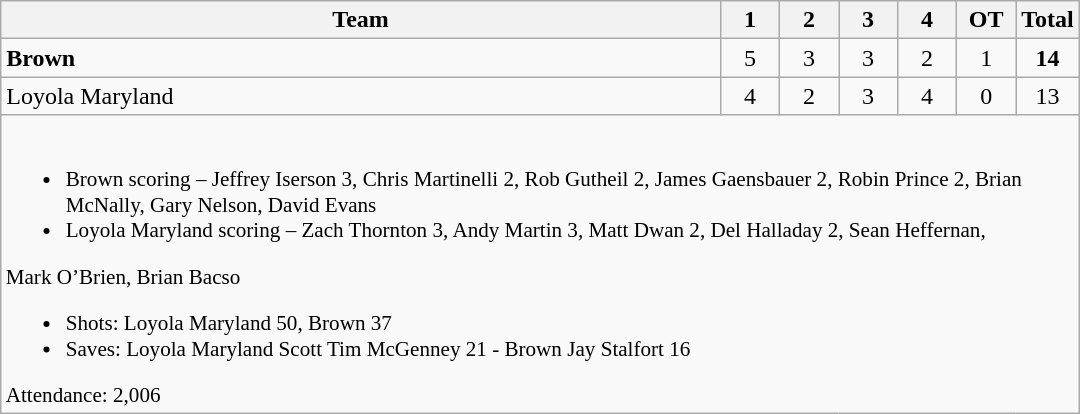<table class="wikitable" style="text-align:center; max-width:45em">
<tr>
<th>Team</th>
<th style="width:2em">1</th>
<th style="width:2em">2</th>
<th style="width:2em">3</th>
<th style="width:2em">4</th>
<th style="width:2em">OT</th>
<th style="width:2em">Total</th>
</tr>
<tr>
<td style="text-align:left"><strong>Brown</strong></td>
<td>5</td>
<td>3</td>
<td>3</td>
<td>2</td>
<td>1</td>
<td><strong>14</strong></td>
</tr>
<tr>
<td style="text-align:left">Loyola Maryland</td>
<td>4</td>
<td>2</td>
<td>3</td>
<td>4</td>
<td>0</td>
<td>13</td>
</tr>
<tr>
<td colspan=10 style="text-align:left; font-size:88%;"><br><ul><li>Brown scoring – Jeffrey Iserson 3, Chris Martinelli 2, Rob Gutheil 2, James Gaensbauer 2, Robin Prince 2, Brian McNally, Gary Nelson, David Evans</li><li>Loyola Maryland scoring – Zach Thornton 3, Andy Martin 3, Matt Dwan 2, Del Halladay 2, Sean Heffernan,</li></ul>Mark O’Brien, Brian Bacso<ul><li>Shots: Loyola Maryland 50, Brown 37</li><li>Saves: Loyola Maryland Scott Tim McGenney 21 - Brown Jay Stalfort 16</li></ul>Attendance: 2,006
</td>
</tr>
</table>
